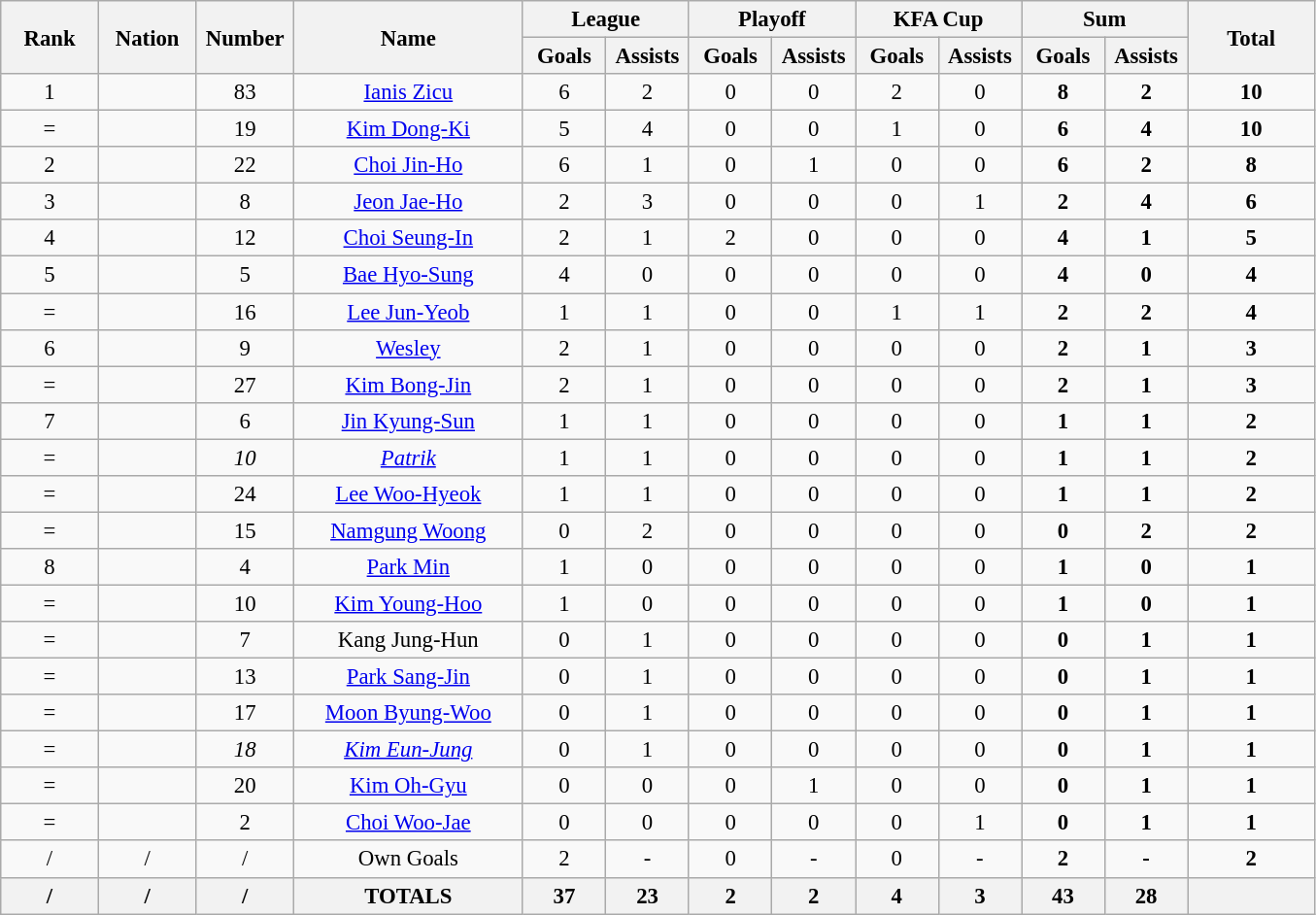<table class="wikitable" style="font-size: 95%; text-align: center;">
<tr>
<th rowspan=2 width=60>Rank</th>
<th rowspan=2 width=60>Nation</th>
<th rowspan=2 width=60>Number</th>
<th rowspan=2 width=150>Name</th>
<th colspan=2 width=100>League</th>
<th colspan=2 width=100>Playoff</th>
<th colspan=2 width=100>KFA Cup</th>
<th colspan=2 width=100>Sum</th>
<th rowspan=2 width=80>Total</th>
</tr>
<tr>
<th width=50>Goals</th>
<th width=50>Assists</th>
<th width=50>Goals</th>
<th width=50>Assists</th>
<th width=50>Goals</th>
<th width=50>Assists</th>
<th width=50>Goals</th>
<th width=50>Assists</th>
</tr>
<tr>
<td>1</td>
<td></td>
<td>83</td>
<td><a href='#'>Ianis Zicu</a></td>
<td>6</td>
<td>2</td>
<td>0</td>
<td>0</td>
<td>2</td>
<td>0</td>
<td><strong>8</strong></td>
<td><strong>2</strong></td>
<td><strong>10</strong></td>
</tr>
<tr>
<td>=</td>
<td></td>
<td>19</td>
<td><a href='#'>Kim Dong-Ki</a></td>
<td>5</td>
<td>4</td>
<td>0</td>
<td>0</td>
<td>1</td>
<td>0</td>
<td><strong>6</strong></td>
<td><strong>4</strong></td>
<td><strong>10</strong></td>
</tr>
<tr>
<td>2</td>
<td></td>
<td>22</td>
<td><a href='#'>Choi Jin-Ho</a></td>
<td>6</td>
<td>1</td>
<td>0</td>
<td>1</td>
<td>0</td>
<td>0</td>
<td><strong>6</strong></td>
<td><strong>2</strong></td>
<td><strong>8</strong></td>
</tr>
<tr>
<td>3</td>
<td></td>
<td>8</td>
<td><a href='#'>Jeon Jae-Ho</a></td>
<td>2</td>
<td>3</td>
<td>0</td>
<td>0</td>
<td>0</td>
<td>1</td>
<td><strong>2</strong></td>
<td><strong>4</strong></td>
<td><strong>6</strong></td>
</tr>
<tr>
<td>4</td>
<td></td>
<td>12</td>
<td><a href='#'>Choi Seung-In</a></td>
<td>2</td>
<td>1</td>
<td>2</td>
<td>0</td>
<td>0</td>
<td>0</td>
<td><strong>4</strong></td>
<td><strong>1</strong></td>
<td><strong>5</strong></td>
</tr>
<tr>
<td>5</td>
<td></td>
<td>5</td>
<td><a href='#'>Bae Hyo-Sung</a></td>
<td>4</td>
<td>0</td>
<td>0</td>
<td>0</td>
<td>0</td>
<td>0</td>
<td><strong>4</strong></td>
<td><strong>0</strong></td>
<td><strong>4</strong></td>
</tr>
<tr>
<td>=</td>
<td></td>
<td>16</td>
<td><a href='#'>Lee Jun-Yeob</a></td>
<td>1</td>
<td>1</td>
<td>0</td>
<td>0</td>
<td>1</td>
<td>1</td>
<td><strong>2</strong></td>
<td><strong>2</strong></td>
<td><strong>4</strong></td>
</tr>
<tr>
<td>6</td>
<td></td>
<td>9</td>
<td><a href='#'>Wesley</a></td>
<td>2</td>
<td>1</td>
<td>0</td>
<td>0</td>
<td>0</td>
<td>0</td>
<td><strong>2</strong></td>
<td><strong>1</strong></td>
<td><strong>3</strong></td>
</tr>
<tr>
<td>=</td>
<td></td>
<td>27</td>
<td><a href='#'>Kim Bong-Jin</a></td>
<td>2</td>
<td>1</td>
<td>0</td>
<td>0</td>
<td>0</td>
<td>0</td>
<td><strong>2</strong></td>
<td><strong>1</strong></td>
<td><strong>3</strong></td>
</tr>
<tr>
<td>7</td>
<td></td>
<td>6</td>
<td><a href='#'>Jin Kyung-Sun</a></td>
<td>1</td>
<td>1</td>
<td>0</td>
<td>0</td>
<td>0</td>
<td>0</td>
<td><strong>1</strong></td>
<td><strong>1</strong></td>
<td><strong>2</strong></td>
</tr>
<tr>
<td>=</td>
<td></td>
<td><em>10</em></td>
<td><em><a href='#'>Patrik</a></em></td>
<td>1</td>
<td>1</td>
<td>0</td>
<td>0</td>
<td>0</td>
<td>0</td>
<td><strong>1</strong></td>
<td><strong>1</strong></td>
<td><strong>2</strong></td>
</tr>
<tr>
<td>=</td>
<td></td>
<td>24</td>
<td><a href='#'>Lee Woo-Hyeok</a></td>
<td>1</td>
<td>1</td>
<td>0</td>
<td>0</td>
<td>0</td>
<td>0</td>
<td><strong>1</strong></td>
<td><strong>1</strong></td>
<td><strong>2</strong></td>
</tr>
<tr>
<td>=</td>
<td></td>
<td>15</td>
<td><a href='#'>Namgung Woong</a></td>
<td>0</td>
<td>2</td>
<td>0</td>
<td>0</td>
<td>0</td>
<td>0</td>
<td><strong>0</strong></td>
<td><strong>2</strong></td>
<td><strong>2</strong></td>
</tr>
<tr>
<td>8</td>
<td></td>
<td>4</td>
<td><a href='#'>Park Min</a></td>
<td>1</td>
<td>0</td>
<td>0</td>
<td>0</td>
<td>0</td>
<td>0</td>
<td><strong>1</strong></td>
<td><strong>0</strong></td>
<td><strong>1</strong></td>
</tr>
<tr>
<td>=</td>
<td></td>
<td>10</td>
<td><a href='#'>Kim Young-Hoo</a></td>
<td>1</td>
<td>0</td>
<td>0</td>
<td>0</td>
<td>0</td>
<td>0</td>
<td><strong>1</strong></td>
<td><strong>0</strong></td>
<td><strong>1</strong></td>
</tr>
<tr>
<td>=</td>
<td></td>
<td>7</td>
<td>Kang Jung-Hun</td>
<td>0</td>
<td>1</td>
<td>0</td>
<td>0</td>
<td>0</td>
<td>0</td>
<td><strong>0</strong></td>
<td><strong>1</strong></td>
<td><strong>1</strong></td>
</tr>
<tr>
<td>=</td>
<td></td>
<td>13</td>
<td><a href='#'>Park Sang-Jin</a></td>
<td>0</td>
<td>1</td>
<td>0</td>
<td>0</td>
<td>0</td>
<td>0</td>
<td><strong>0</strong></td>
<td><strong>1</strong></td>
<td><strong>1</strong></td>
</tr>
<tr>
<td>=</td>
<td></td>
<td>17</td>
<td><a href='#'>Moon Byung-Woo</a></td>
<td>0</td>
<td>1</td>
<td>0</td>
<td>0</td>
<td>0</td>
<td>0</td>
<td><strong>0</strong></td>
<td><strong>1</strong></td>
<td><strong>1</strong></td>
</tr>
<tr>
<td>=</td>
<td></td>
<td><em>18</em></td>
<td><em><a href='#'>Kim Eun-Jung</a></em></td>
<td>0</td>
<td>1</td>
<td>0</td>
<td>0</td>
<td>0</td>
<td>0</td>
<td><strong>0</strong></td>
<td><strong>1</strong></td>
<td><strong>1</strong></td>
</tr>
<tr>
<td>=</td>
<td></td>
<td>20</td>
<td><a href='#'>Kim Oh-Gyu</a></td>
<td>0</td>
<td>0</td>
<td>0</td>
<td>1</td>
<td>0</td>
<td>0</td>
<td><strong>0</strong></td>
<td><strong>1</strong></td>
<td><strong>1</strong></td>
</tr>
<tr>
<td>=</td>
<td></td>
<td>2</td>
<td><a href='#'>Choi Woo-Jae</a></td>
<td>0</td>
<td>0</td>
<td>0</td>
<td>0</td>
<td>0</td>
<td>1</td>
<td><strong>0</strong></td>
<td><strong>1</strong></td>
<td><strong>1</strong></td>
</tr>
<tr>
<td>/</td>
<td>/</td>
<td>/</td>
<td>Own Goals</td>
<td>2</td>
<td>-</td>
<td>0</td>
<td>-</td>
<td>0</td>
<td>-</td>
<td><strong>2</strong></td>
<td><strong>-</strong></td>
<td><strong>2</strong></td>
</tr>
<tr>
<th>/</th>
<th>/</th>
<th>/</th>
<th>TOTALS</th>
<th>37</th>
<th>23</th>
<th>2</th>
<th>2</th>
<th>4</th>
<th>3</th>
<th>43</th>
<th>28</th>
<th></th>
</tr>
</table>
